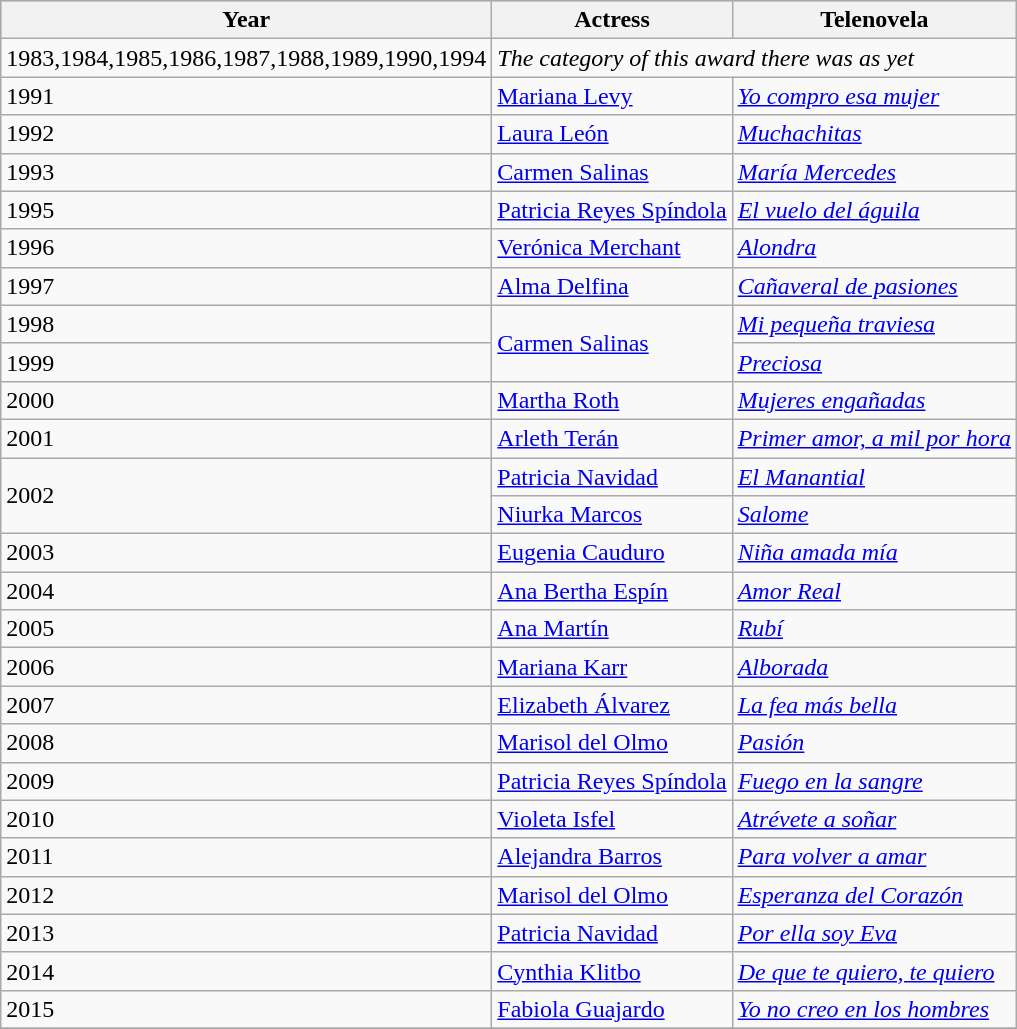<table class="wikitable">
<tr style="background:#b0c4de; text-align:center;">
<th>Year</th>
<th>Actress</th>
<th>Telenovela</th>
</tr>
<tr>
<td>1983,1984,1985,1986,1987,1988,1989,1990,1994</td>
<td COLSPAN=3><em>The category of this award there was as yet</em></td>
</tr>
<tr>
<td>1991</td>
<td><a href='#'>Mariana Levy</a></td>
<td><em><a href='#'>Yo compro esa mujer</a></em></td>
</tr>
<tr>
<td>1992</td>
<td><a href='#'>Laura León</a></td>
<td><em><a href='#'>Muchachitas</a></em></td>
</tr>
<tr>
<td>1993</td>
<td><a href='#'>Carmen Salinas</a></td>
<td><em><a href='#'>María Mercedes</a></em></td>
</tr>
<tr>
<td>1995</td>
<td><a href='#'>Patricia Reyes Spíndola</a></td>
<td><em><a href='#'>El vuelo del águila</a></em></td>
</tr>
<tr>
<td>1996</td>
<td><a href='#'>Verónica Merchant</a></td>
<td><em><a href='#'>Alondra</a></em></td>
</tr>
<tr>
<td>1997</td>
<td><a href='#'>Alma Delfina</a></td>
<td><em><a href='#'>Cañaveral de pasiones</a> </em></td>
</tr>
<tr>
<td>1998</td>
<td rowspan=2><a href='#'>Carmen Salinas</a></td>
<td><em><a href='#'>Mi pequeña traviesa</a></em></td>
</tr>
<tr>
<td>1999</td>
<td><em><a href='#'>Preciosa</a></em></td>
</tr>
<tr>
<td>2000</td>
<td><a href='#'>Martha Roth</a></td>
<td><em><a href='#'>Mujeres engañadas</a></em></td>
</tr>
<tr>
<td>2001</td>
<td><a href='#'>Arleth Terán</a></td>
<td><em><a href='#'>Primer amor, a mil por hora</a></em></td>
</tr>
<tr>
<td rowspan=2>2002</td>
<td><a href='#'>Patricia Navidad</a></td>
<td><em><a href='#'>El Manantial</a></em></td>
</tr>
<tr>
<td><a href='#'>Niurka Marcos</a></td>
<td><em><a href='#'>Salome</a></em></td>
</tr>
<tr>
<td>2003</td>
<td><a href='#'>Eugenia Cauduro</a></td>
<td><em><a href='#'>Niña amada mía</a></em></td>
</tr>
<tr>
<td>2004</td>
<td><a href='#'>Ana Bertha Espín</a></td>
<td><em><a href='#'>Amor Real</a></em></td>
</tr>
<tr>
<td>2005</td>
<td><a href='#'>Ana Martín</a></td>
<td><em><a href='#'>Rubí</a></em></td>
</tr>
<tr>
<td>2006</td>
<td><a href='#'>Mariana Karr</a></td>
<td><em><a href='#'>Alborada</a></em></td>
</tr>
<tr>
<td>2007</td>
<td><a href='#'>Elizabeth Álvarez</a></td>
<td><em><a href='#'>La fea más bella</a></em></td>
</tr>
<tr>
<td>2008</td>
<td><a href='#'>Marisol del Olmo</a></td>
<td><em><a href='#'>Pasión</a></em></td>
</tr>
<tr>
<td>2009</td>
<td><a href='#'>Patricia Reyes Spíndola</a></td>
<td><em><a href='#'>Fuego en la sangre</a></em></td>
</tr>
<tr>
<td>2010</td>
<td><a href='#'>Violeta Isfel</a></td>
<td><em><a href='#'>Atrévete a soñar</a></em></td>
</tr>
<tr>
<td>2011</td>
<td><a href='#'>Alejandra Barros</a></td>
<td><em><a href='#'>Para volver a amar</a></em></td>
</tr>
<tr>
<td>2012</td>
<td><a href='#'>Marisol del Olmo</a></td>
<td><em><a href='#'>Esperanza del Corazón</a></em></td>
</tr>
<tr>
<td>2013</td>
<td><a href='#'>Patricia Navidad</a></td>
<td><em><a href='#'>Por ella soy Eva</a></em></td>
</tr>
<tr>
<td>2014</td>
<td><a href='#'>Cynthia Klitbo</a></td>
<td><em><a href='#'>De que te quiero, te quiero</a></em></td>
</tr>
<tr>
<td>2015</td>
<td><a href='#'>Fabiola Guajardo</a></td>
<td><em><a href='#'>Yo no creo en los hombres</a></em></td>
</tr>
<tr>
</tr>
</table>
